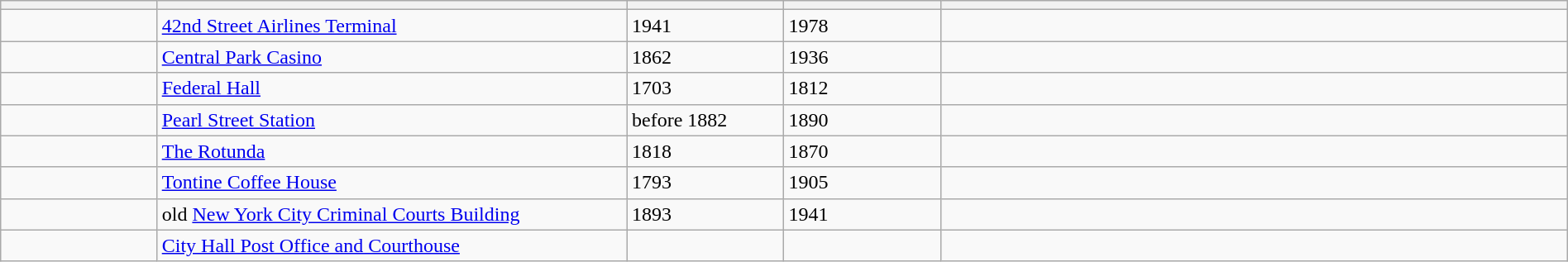<table class="wikitable sortable" style="width:100%;">
<tr>
<th style="width:10%;"></th>
<th style="width:30%;"></th>
<th style="width:10%;"></th>
<th style="width:10%;"></th>
<th style="width:40%;"></th>
</tr>
<tr>
<td></td>
<td><a href='#'>42nd Street Airlines Terminal</a></td>
<td>1941</td>
<td>1978</td>
<td></td>
</tr>
<tr>
<td></td>
<td><a href='#'>Central Park Casino</a></td>
<td>1862</td>
<td>1936</td>
<td></td>
</tr>
<tr>
<td></td>
<td><a href='#'>Federal Hall</a></td>
<td>1703</td>
<td>1812</td>
<td></td>
</tr>
<tr>
<td></td>
<td><a href='#'>Pearl Street Station</a></td>
<td>before 1882</td>
<td>1890</td>
<td></td>
</tr>
<tr>
<td></td>
<td><a href='#'>The Rotunda</a></td>
<td>1818</td>
<td>1870</td>
<td></td>
</tr>
<tr>
<td></td>
<td><a href='#'>Tontine Coffee House</a></td>
<td>1793</td>
<td>1905</td>
<td></td>
</tr>
<tr>
<td></td>
<td>old <a href='#'>New York City Criminal Courts Building</a></td>
<td>1893</td>
<td>1941</td>
<td></td>
</tr>
<tr>
<td></td>
<td><a href='#'>City Hall Post Office and Courthouse</a></td>
<td></td>
<td></td>
<td></td>
</tr>
</table>
